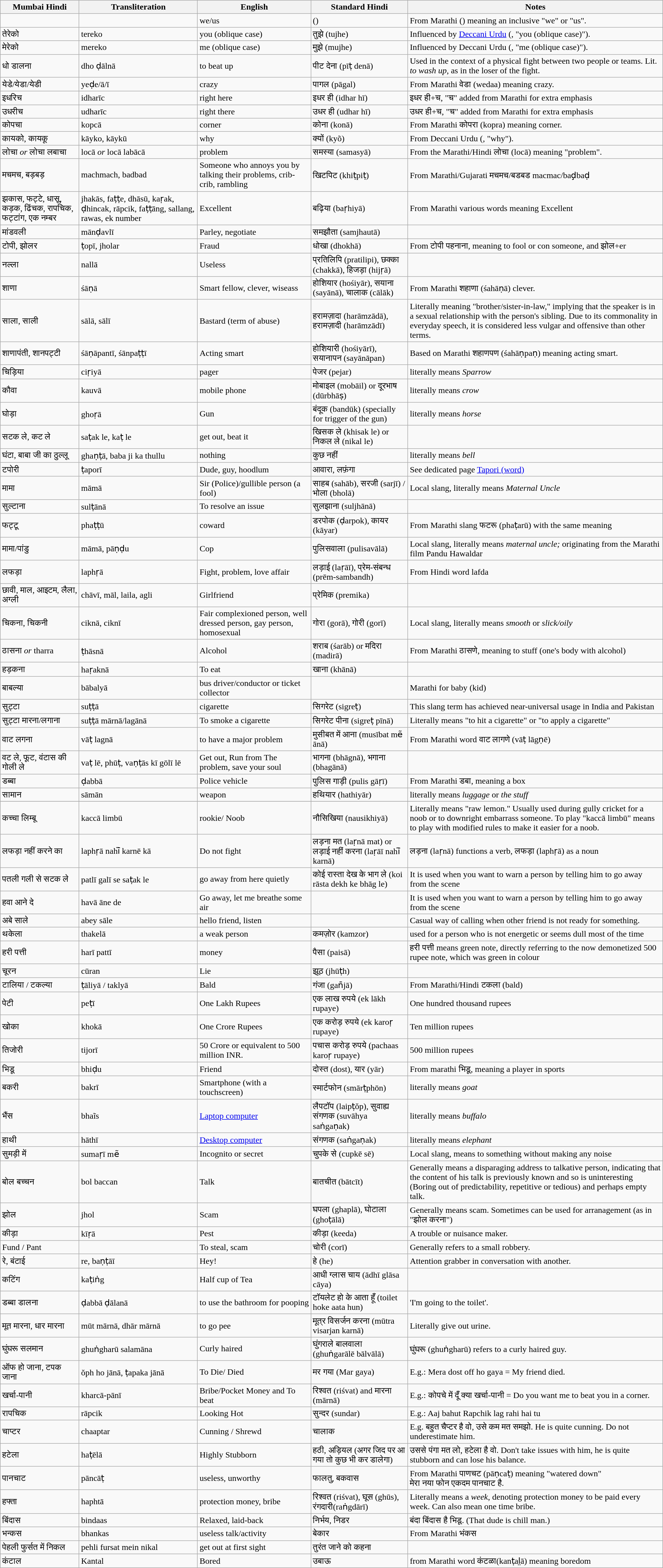<table class="wikitable">
<tr>
<th>Mumbai Hindi</th>
<th>Transliteration</th>
<th>English</th>
<th>Standard Hindi</th>
<th>Notes</th>
</tr>
<tr>
<td></td>
<td></td>
<td>we/us</td>
<td> ()</td>
<td>From Marathi  () meaning an inclusive "we" or "us".</td>
</tr>
<tr>
<td>तेरेको</td>
<td>tereko</td>
<td>you (oblique case)</td>
<td>तुझे (tujhe)</td>
<td>Influenced by <a href='#'>Deccani Urdu</a>  (, "you (oblique case)").</td>
</tr>
<tr>
<td>मेरेको</td>
<td>mereko</td>
<td>me  (oblique case)</td>
<td>मुझे (mujhe)</td>
<td>Influenced by Deccani Urdu  (, "me (oblique case)").</td>
</tr>
<tr>
<td>धो डालना</td>
<td>dho ḍālnā</td>
<td>to beat up</td>
<td>पीट देना (pīṭ denā)</td>
<td>Used in the context of a physical fight between two people or teams. Lit. <em>to wash up</em>, as in the loser of the fight.</td>
</tr>
<tr>
<td>येडे/येडा/येडी</td>
<td>yeḍe/ā/ī</td>
<td>crazy</td>
<td>पागल (pāgal)</td>
<td>From Marathi वेडा (wedaa) meaning crazy.</td>
</tr>
<tr>
<td>इधरिच</td>
<td>idharīc</td>
<td>right here</td>
<td>इधर ही (idhar hī)</td>
<td>इधर ही+च, "च" added from Marathi for extra emphasis</td>
</tr>
<tr>
<td>उधरीच</td>
<td>udharīc</td>
<td>right there</td>
<td>उधर ही (udhar hī)</td>
<td>उधर ही+च, "च" added from Marathi for extra emphasis</td>
</tr>
<tr>
<td>कोपचा</td>
<td>kopcā</td>
<td>corner</td>
<td>कोना (konā)</td>
<td>From Marathi कोपरा (kopra) meaning corner.</td>
</tr>
<tr>
<td>कायको, कायकू</td>
<td>kāyko, kāykū</td>
<td>why</td>
<td>क्यों (kyõ)</td>
<td>From Deccani Urdu  (, "why").</td>
</tr>
<tr>
<td>लोचा <em>or</em> लोचा लबाचा</td>
<td>locā <em>or</em> locā labācā</td>
<td>problem</td>
<td>समस्या (samasyā)</td>
<td>From the Marathi/Hindi लोचा (locā) meaning "problem".</td>
</tr>
<tr>
<td>मचमच, बड़बड़</td>
<td>machmach, badbad</td>
<td>Someone who annoys you by talking their problems, crib-crib, rambling</td>
<td>खिटपिट (khiṭpiṭ)</td>
<td>From Marathi/Gujarati मचमच/बडबड macmac/baḑbaḍ</td>
</tr>
<tr>
<td>झकास, फट्टे, धासू, कड़क, ढिंचक, रापचिक, फट्टांग, एक नम्बर</td>
<td>jhakās, faṭṭe, dhāsū, kaṛak, ḍhincak, rāpcik, faṭṭāng, sallang, rawas, ek number</td>
<td>Excellent</td>
<td>बढ़िया (baṛhiyā)</td>
<td>From Marathi various words meaning Excellent</td>
</tr>
<tr>
<td>मांडवली</td>
<td>mānḍavlī</td>
<td>Parley, negotiate</td>
<td>समझौता (samjhautā)</td>
<td></td>
</tr>
<tr>
<td>टोपी, झोलर</td>
<td>ṭopī, jholar</td>
<td>Fraud</td>
<td>धोखा (dhokhā)</td>
<td>From टोपी पहनाना, meaning to fool or con someone, and झोल+er</td>
</tr>
<tr>
<td>नल्ला</td>
<td>nallā</td>
<td>Useless</td>
<td>प्रतिलिपि (pratilipi), छक्का (chakkā), हिजड़ा (hijṛā)</td>
<td></td>
</tr>
<tr>
<td>शाणा</td>
<td>śāṇā</td>
<td>Smart fellow, clever, wiseass</td>
<td>होशियार (hośiyār), सयाना (sayānā), चालाक (cālāk)</td>
<td>From Marathi शहाणा (śahāṇā) clever.</td>
</tr>
<tr>
<td>साला, साली</td>
<td>sālā, sālī</td>
<td>Bastard (term of abuse)</td>
<td>हरामज़ादा (harāmzādā), हरामज़ादी (harāmzādī)</td>
<td>Literally meaning "brother/sister-in-law," implying that the speaker is in a sexual relationship with the person's sibling. Due to its commonality in everyday speech, it is considered less vulgar and offensive than other terms.</td>
</tr>
<tr>
<td>शाणापंती, शानपट्टी</td>
<td>śāṇāpantī, śānpaṭṭī</td>
<td>Acting smart</td>
<td>होशियारी (hośiyārī), सयानापन (sayānāpan)</td>
<td>Based on Marathi शहाणपण (śahāṇpaṇ) meaning acting smart.</td>
</tr>
<tr>
<td>चिड़िया</td>
<td>ciṛiyā</td>
<td>pager</td>
<td>पेजर (pejar)</td>
<td>literally means <em>Sparrow</em></td>
</tr>
<tr>
<td>कौवा</td>
<td>kauvā</td>
<td>mobile phone</td>
<td>मोबाइल (mobāil) or दूरभाष (dūrbhāṣ)</td>
<td>literally means <em>crow</em></td>
</tr>
<tr>
<td>घोड़ा</td>
<td>ghoṛā</td>
<td>Gun</td>
<td>बंदूक (bandūk) (specially for trigger of the gun)</td>
<td>literally means <em>horse</em></td>
</tr>
<tr>
<td>सटक ले, कट ले</td>
<td>saṭak le, kaṭ le</td>
<td>get out, beat it</td>
<td>खिसक ले (khisak le) or निकल ले (nikal le)</td>
<td></td>
</tr>
<tr>
<td>घंटा, बाबा जी का ठुल्लू</td>
<td>ghaṇṭā, baba ji ka thullu</td>
<td>nothing</td>
<td>कुछ नहीं</td>
<td>literally means <em>bell</em></td>
</tr>
<tr>
<td>टपोरी</td>
<td>ṭaporī</td>
<td>Dude, guy, hoodlum</td>
<td>आवारा, लफ़ंगा</td>
<td>See dedicated page <a href='#'>Tapori (word)</a></td>
</tr>
<tr>
<td>मामा</td>
<td>māmā</td>
<td>Sir (Police)/gullible person (a fool)</td>
<td>साहब (sahāb), सरजी (sarjī) / भोला (bholā)</td>
<td>Local slang, literally means <em>Maternal Uncle</em></td>
</tr>
<tr>
<td>सुल्टाना</td>
<td>sulṭānā</td>
<td>To resolve an issue</td>
<td>सुलझाना (suljhānā)</td>
<td></td>
</tr>
<tr>
<td>फट्टू</td>
<td>phaṭṭū</td>
<td>coward</td>
<td>डरपोक (ḍarpok), कायर (kāyar)</td>
<td>From Marathi slang फटरू (phaṭarū) with the same meaning</td>
</tr>
<tr>
<td>मामा/पांडु</td>
<td>māmā, pāṇḍu</td>
<td>Cop</td>
<td>पुलिसवाला (pulisavālā)</td>
<td>Local slang, literally means <em>maternal uncle;</em> originating from the Marathi film Pandu Hawaldar</td>
</tr>
<tr>
<td>लफड़ा</td>
<td>laphṛā</td>
<td>Fight, problem, love affair</td>
<td>लड़ाई (laṛāī), प्रेम-संबन्ध (prēm-sambandh)</td>
<td>From Hindi word lafda</td>
</tr>
<tr>
<td>छावी, माल, आइटम, लैला, अग्ली</td>
<td>chāvī, māl, laila, agli</td>
<td>Girlfriend</td>
<td>प्रेमिक (premika)</td>
<td></td>
</tr>
<tr>
<td>चिकना, चिकनी</td>
<td>ciknā, ciknī</td>
<td>Fair complexioned person, well dressed person, gay person, homosexual</td>
<td>गोरा (gorā), गोरी (gorī)</td>
<td>Local slang, literally means <em>smooth</em> or <em>slick/oily</em></td>
</tr>
<tr>
<td>ठासना <em>or</em> tharra</td>
<td>ṭhāsnā</td>
<td>Alcohol</td>
<td>शराब (śarāb) or मदिरा (madirā)</td>
<td>From Marathi ठासणे, meaning to stuff (one's body with alcohol)</td>
</tr>
<tr>
<td>हड़कना</td>
<td>haṛaknā</td>
<td>To eat</td>
<td>खाना (khānā)</td>
<td></td>
</tr>
<tr>
<td>बाबल्या</td>
<td>bābalyā</td>
<td>bus driver/conductor or ticket collector</td>
<td></td>
<td>Marathi for baby (kid)</td>
</tr>
<tr>
<td>सुट्टा</td>
<td>suṭṭā</td>
<td>cigarette</td>
<td>सिगरेट (sigreṭ)</td>
<td>This slang term has achieved near-universal usage in India and Pakistan</td>
</tr>
<tr>
<td>सुट्टा मारना/लगाना</td>
<td>suṭṭā mārnā/lagānā</td>
<td>To smoke a cigarette</td>
<td>सिगरेट पीना (sigreṭ pīnā)</td>
<td>Literally means "to hit a cigarette" or "to apply a cigarette"</td>
</tr>
<tr>
<td>वाट लगना</td>
<td>vāṭ lagnā</td>
<td>to have a major problem</td>
<td>मुसीबत में आना (musībat mẽ ānā)</td>
<td>From Marathi word वाट लागणे (vāṭ lāgṇē)</td>
</tr>
<tr>
<td>वट ले, फूट, वंटास की गोली ले</td>
<td>vaṭ lē, phūṭ, vaṇṭās kī gōlī lē</td>
<td>Get out, Run from The problem, save your soul</td>
<td>भागना (bhāgnā), भगाना (bhagānā)</td>
<td></td>
</tr>
<tr>
<td>डब्बा</td>
<td>ḍabbā</td>
<td>Police vehicle</td>
<td>पुलिस गाड़ी (pulis gāṛī)</td>
<td>From Marathi डबा, meaning a box</td>
</tr>
<tr>
<td>सामान</td>
<td>sāmān</td>
<td>weapon</td>
<td>हथियार (hathiyār)</td>
<td>literally means <em>luggage</em> or <em>the stuff</em></td>
</tr>
<tr>
</tr>
<tr>
<td>कच्चा लिम्बू</td>
<td>kaccā limbū</td>
<td>rookie/ Noob</td>
<td>नौसिखिया (nausikhiyā)</td>
<td>Literally means "raw lemon." Usually used during gully cricket for a noob or to downright embarrass someone. To play "kaccā limbū" means to play with modified rules to make it easier for a noob.</td>
</tr>
<tr>
<td>लफड़ा नहीं करने का</td>
<td>laphṛā nahī̃ karnē kā</td>
<td>Do not fight</td>
<td>लड़ना मत (laṛnā mat) or लड़ाई नहीं करना (laṛāī nahī̃ karnā)</td>
<td>लड़ना (laṛnā) functions a verb, लफड़ा (laphṛā) as a noun</td>
</tr>
<tr>
<td>पतली गली से सटक ले</td>
<td>patlī galī se saṭak le</td>
<td>go away from here quietly</td>
<td>कोई रास्ता देख के भाग ले (koi rāsta dekh ke bhāg le)</td>
<td>It is used when you want to warn a person by telling him to go away from the scene</td>
</tr>
<tr>
<td>हवा आने दे</td>
<td>havā āne de</td>
<td>Go away, let me breathe some air</td>
<td></td>
<td>It is used when you want to warn a person by telling him to go away from the scene</td>
</tr>
<tr>
<td>अबे साले</td>
<td>abey sāle</td>
<td>hello friend, listen</td>
<td></td>
<td>Casual way of calling when other friend is not ready for something.</td>
</tr>
<tr>
<td>थकेला</td>
<td>thakelā</td>
<td>a weak person</td>
<td>कमज़ोर (kamzor)</td>
<td>used for a person who is not energetic or seems dull most of the time</td>
</tr>
<tr>
<td>हरी पत्ती</td>
<td>harī pattī</td>
<td>money</td>
<td>पैसा (paisā)</td>
<td>हरी पत्ती means green note, directly referring to the now demonetized 500 rupee note, which was green in colour</td>
</tr>
<tr>
<td>चूरन</td>
<td>cūran</td>
<td>Lie</td>
<td>झूठ (jhūṭh)</td>
<td></td>
</tr>
<tr>
<td>टालिया / टकल्या</td>
<td>ṭāliyā / taklyā</td>
<td>Bald</td>
<td>गंजा (gan̄jā)</td>
<td>From Marathi/Hindi टकला (bald)</td>
</tr>
<tr>
<td>पेटी</td>
<td>peṭī</td>
<td>One Lakh Rupees</td>
<td>एक लाख रुपये (ek lākh rupaye)</td>
<td>One hundred thousand rupees</td>
</tr>
<tr>
<td>खोका</td>
<td>khokā</td>
<td>One Crore Rupees</td>
<td>एक करोड़ रुपये (ek karoṛ rupaye)</td>
<td>Ten million rupees</td>
</tr>
<tr>
<td>तिजोरी</td>
<td>tijorī</td>
<td>50 Crore or equivalent to 500 million INR.</td>
<td>पचास करोड़ रुपये (pachaas karoṛ rupaye)</td>
<td>500 million rupees</td>
</tr>
<tr>
<td>भिडू</td>
<td>bhiḍu</td>
<td>Friend</td>
<td>दोस्त (dost), यार (yār)</td>
<td>From marathi भिडू, meaning a player in sports</td>
</tr>
<tr>
<td>बकरी</td>
<td>bakrī</td>
<td>Smartphone (with a touchscreen)</td>
<td>स्मार्टफोन (smārṭphōn)</td>
<td>literally means <em>goat</em></td>
</tr>
<tr>
<td>भैंस</td>
<td>bhaĩs</td>
<td><a href='#'>Laptop computer</a></td>
<td>लैपटॉप (laipṭŏp), सुवाह्य संगणक (suvāhya saṅgaṇak)</td>
<td>literally means <em>buffalo</em></td>
</tr>
<tr>
<td>हाथी</td>
<td>hāthī</td>
<td><a href='#'>Desktop computer</a></td>
<td>संगणक (saṅgaṇak)</td>
<td>literally means <em>elephant</em></td>
</tr>
<tr>
<td>सुमड़ी में</td>
<td>sumaṛī mẽ</td>
<td>Incognito or secret</td>
<td>चुपके से (cupkē sē)</td>
<td>Local slang, means to something without making any noise</td>
</tr>
<tr>
<td>बोल बच्चन</td>
<td>bol baccan</td>
<td>Talk</td>
<td>बातचीत (bātcīt)</td>
<td>Generally means a disparaging address to talkative person, indicating that the content of his talk is previously known and so is uninteresting (Boring out of predictability, repetitive or tedious) and perhaps empty talk.</td>
</tr>
<tr>
<td>झोल</td>
<td>jhol</td>
<td>Scam</td>
<td>घपला (ghaplā), घोटाला (ghoṭālā)</td>
<td>Generally means scam. Sometimes can be used for arranagement (as in "झोल करना")</td>
</tr>
<tr>
<td>कीड़ा</td>
<td>kīṛā</td>
<td>Pest</td>
<td>कीड़ा (keeda)</td>
<td>A trouble or nuisance maker.</td>
</tr>
<tr>
<td>Fund / Pant</td>
<td></td>
<td>To steal, scam</td>
<td>चोरी (corī)</td>
<td>Generally refers to a small robbery.</td>
</tr>
<tr>
<td>रे, बंटाई</td>
<td>re, baṇṭāī</td>
<td>Hey!</td>
<td>हे (he)</td>
<td>Attention grabber in conversation with another.</td>
</tr>
<tr>
<td>कटिंग</td>
<td>kaṭiṅg</td>
<td>Half cup of Tea</td>
<td>आधी ग्लास चाय (ādhī glāsa cāya)</td>
<td></td>
</tr>
<tr>
<td>डब्बा डालना</td>
<td>ḍabbā ḍālanā</td>
<td>to use the bathroom for pooping</td>
<td>टॉयलेट हो के आता हूँ (toilet hoke aata hun)</td>
<td>'I'm going to the toilet'.</td>
</tr>
<tr>
<td>मूत मारना, धार मारना</td>
<td>mūt mārnā, dhār mārnā</td>
<td>to go pee</td>
<td>मूत्र विसर्जन करना (mūtra visarjan karnā)</td>
<td>Literally give out urine.</td>
</tr>
<tr>
<td>घुंघरू सलमान</td>
<td>ghuṅgharū salamāna</td>
<td>Curly haired</td>
<td>घुंगराले बालवाला (ghuṅgarālē bālvālā)</td>
<td>घुंघरू (ghuṅgharū) refers to a curly haired guy.</td>
</tr>
<tr>
<td>ऑफ हो जाना, टपक जाना</td>
<td>ŏph ho jānā, ṭapaka jānā</td>
<td>To Die/ Died</td>
<td>मर गया (Mar gaya)</td>
<td>E.g.: Mera dost off ho gaya = My friend died.</td>
</tr>
<tr>
<td>खर्चा-पानी</td>
<td>kharcā-pānī</td>
<td>Bribe/Pocket Money and To beat</td>
<td>रिश्वत (riśvat) and मारना (mārnā)</td>
<td>E.g.: कोपचे में दूँ क्या खर्चा-पानी = Do you want me to beat you in a corner.</td>
</tr>
<tr>
<td>रापचिक</td>
<td>rāpcik</td>
<td>Looking Hot</td>
<td>सुन्दर (sundar)</td>
<td>E.g.: Aaj bahut Rapchik lag rahi hai tu</td>
</tr>
<tr>
<td>चाप्टर</td>
<td>chaaptar</td>
<td>Cunning / Shrewd</td>
<td>चालाक</td>
<td>E.g. बहुत चैप्टर है वो, उसे कम मत समझो. He is quite cunning. Do not underestimate him.</td>
</tr>
<tr>
<td>हटेला</td>
<td>haṭēlā</td>
<td>Highly Stubborn</td>
<td>हठी, अड़ियल (अगर जिद पर आ गया तो कुछ भी कर डालेगा)</td>
<td>उससे पंगा मत लो, हटेला है वो. Don't take issues with him, he is quite stubborn and can lose his balance.</td>
</tr>
<tr>
<td>पानचाट</td>
<td>pāncāṭ</td>
<td>useless, unworthy</td>
<td>फालतु, बकवास</td>
<td>From Marathi पाणचट (pāṇcaṭ) meaning "watered down"<br>मेरा नया फोन एकदम पानचाट है.</td>
</tr>
<tr>
<td>हफ्ता</td>
<td>haphtā</td>
<td>protection money, bribe</td>
<td>रिश्वत (riśvat), घूस (ghūs), रंगदारी(raṅgdārī)</td>
<td>Literally means a <em>week</em>, denoting protection money to be paid every week. Can also mean one time bribe.</td>
</tr>
<tr>
<td>बिंदास</td>
<td>bindaas</td>
<td>Relaxed, laid-back</td>
<td>निर्भय, निडर</td>
<td>बंदा बिंदास है भिडू. (That dude is chill man.)</td>
</tr>
<tr>
<td>भन्कस</td>
<td>bhankas</td>
<td>useless talk/activity</td>
<td>बेकार</td>
<td>From Marathi भंकस</td>
</tr>
<tr>
<td>पेहली फुर्सत में निकल</td>
<td>pehli fursat mein nikal</td>
<td>get out at first sight</td>
<td>तुरंत जाने को कहना</td>
</tr>
<tr>
<td>कंटाल</td>
<td>Kantal</td>
<td>Bored</td>
<td>उबाऊ</td>
<td>from Marathi word कंटळा(kanṭal̤ā) meaning boredom</td>
</tr>
</table>
